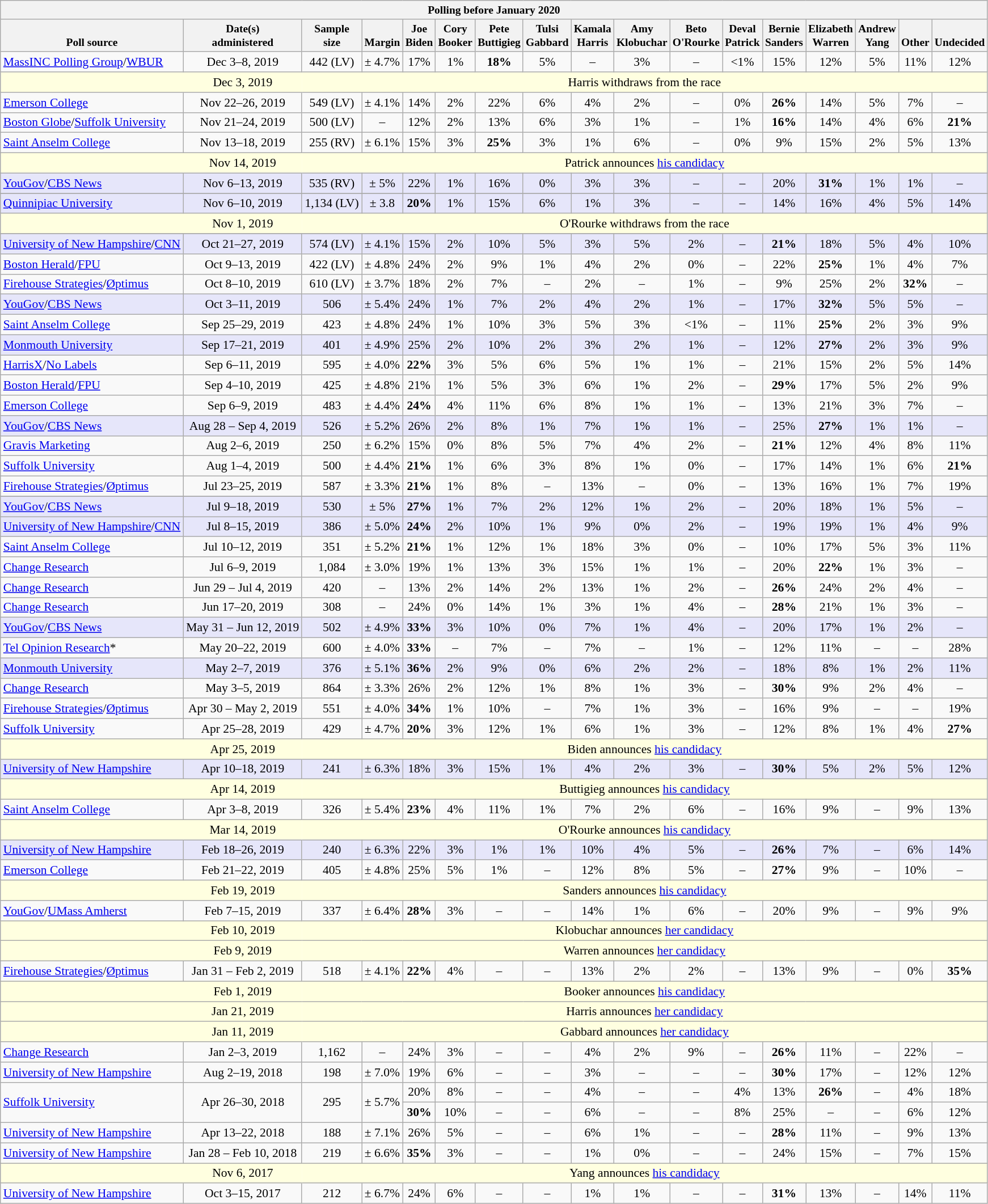<table class="wikitable mw-collapsible mw-collapsed" style="font-size:90%;text-align:center;">
<tr valign=bottom style="font-size:90%;">
<th colspan="17">Polling before January 2020</th>
</tr>
<tr valign="bottom" style="font-size:90%;">
<th>Poll source</th>
<th>Date(s)<br>administered</th>
<th>Sample<br>size</th>
<th>Margin<br></th>
<th>Joe<br>Biden</th>
<th>Cory<br>Booker</th>
<th>Pete<br>Buttigieg</th>
<th>Tulsi<br>Gabbard</th>
<th>Kamala<br>Harris</th>
<th>Amy<br>Klobuchar</th>
<th>Beto<br>O'Rourke</th>
<th>Deval<br>Patrick</th>
<th>Bernie<br>Sanders</th>
<th>Elizabeth<br>Warren</th>
<th>Andrew<br>Yang</th>
<th>Other</th>
<th>Undecided</th>
</tr>
<tr>
<td style="text-align:left;"><a href='#'>MassINC Polling Group</a>/<a href='#'>WBUR</a></td>
<td>Dec 3–8, 2019</td>
<td>442 (LV)</td>
<td>± 4.7%</td>
<td>17%</td>
<td>1%</td>
<td><strong>18%</strong></td>
<td>5%</td>
<td>–</td>
<td>3%</td>
<td>–</td>
<td><1%</td>
<td>15%</td>
<td>12%</td>
<td>5%</td>
<td>11%</td>
<td>12%</td>
</tr>
<tr style="background:lightyellow;">
<td style="border-right-style:hidden;"></td>
<td style="border-right-style:hidden;">Dec 3, 2019</td>
<td colspan="15">Harris withdraws from the race</td>
</tr>
<tr>
<td style="text-align:left;"><a href='#'>Emerson College</a></td>
<td>Nov 22–26, 2019</td>
<td>549 (LV)</td>
<td>± 4.1%</td>
<td>14%</td>
<td>2%</td>
<td>22%</td>
<td>6%</td>
<td>4%</td>
<td>2%</td>
<td>–</td>
<td>0%</td>
<td><strong>26%</strong></td>
<td>14%</td>
<td>5%</td>
<td>7%</td>
<td>–</td>
</tr>
<tr>
<td style="text-align:left;"><a href='#'>Boston Globe</a>/<a href='#'>Suffolk University</a></td>
<td>Nov 21–24, 2019</td>
<td>500 (LV)</td>
<td>–</td>
<td>12%</td>
<td>2%</td>
<td>13%</td>
<td>6%</td>
<td>3%</td>
<td>1%</td>
<td>–</td>
<td>1%</td>
<td><strong>16%</strong></td>
<td>14%</td>
<td>4%</td>
<td>6%</td>
<td><strong>21%</strong></td>
</tr>
<tr>
<td style="text-align:left;"><a href='#'>Saint Anselm College</a></td>
<td>Nov 13–18, 2019</td>
<td>255 (RV)</td>
<td>± 6.1%</td>
<td>15%</td>
<td>3%</td>
<td><strong>25%</strong></td>
<td>3%</td>
<td>1%</td>
<td>6%</td>
<td>–</td>
<td>0%</td>
<td>9%</td>
<td>15%</td>
<td>2%</td>
<td>5%</td>
<td>13%</td>
</tr>
<tr style="background:lightyellow;">
<td style="border-right-style:hidden;"></td>
<td style="border-right-style:hidden;">Nov 14, 2019</td>
<td colspan="15">Patrick announces <a href='#'>his candidacy</a></td>
</tr>
<tr bgcolor="lavender">
<td style="text-align:left;"><a href='#'>YouGov</a>/<a href='#'>CBS News</a></td>
<td>Nov 6–13, 2019</td>
<td>535 (RV)</td>
<td>± 5%</td>
<td>22%</td>
<td>1%</td>
<td>16%</td>
<td>0%</td>
<td>3%</td>
<td>3%</td>
<td>–</td>
<td>–</td>
<td>20%</td>
<td><strong>31%</strong></td>
<td>1%</td>
<td>1%</td>
<td>–</td>
</tr>
<tr>
</tr>
<tr bgcolor="lavender">
<td style="text-align:left;"><a href='#'>Quinnipiac University</a></td>
<td>Nov 6–10, 2019</td>
<td>1,134 (LV)</td>
<td>± 3.8</td>
<td><strong>20%</strong></td>
<td>1%</td>
<td>15%</td>
<td>6%</td>
<td>1%</td>
<td>3%</td>
<td>–</td>
<td>–</td>
<td>14%</td>
<td>16%</td>
<td>4%</td>
<td>5%</td>
<td>14%</td>
</tr>
<tr style="background:lightyellow;">
<td style="border-right-style:hidden;"></td>
<td style="border-right-style:hidden;">Nov 1, 2019</td>
<td colspan="15">O'Rourke withdraws from the race</td>
</tr>
<tr>
</tr>
<tr bgcolor="lavender">
<td style="text-align:left;"><a href='#'>University of New Hampshire</a>/<a href='#'>CNN</a></td>
<td>Oct 21–27, 2019</td>
<td>574 (LV)</td>
<td>± 4.1%</td>
<td>15%</td>
<td>2%</td>
<td>10%</td>
<td>5%</td>
<td>3%</td>
<td>5%</td>
<td>2%</td>
<td>–</td>
<td><strong>21%</strong></td>
<td>18%</td>
<td>5%</td>
<td>4%</td>
<td>10%</td>
</tr>
<tr>
<td style="text-align:left;"><a href='#'>Boston Herald</a>/<a href='#'>FPU</a></td>
<td>Oct 9–13, 2019</td>
<td>422 (LV)</td>
<td>± 4.8%</td>
<td>24%</td>
<td>2%</td>
<td>9%</td>
<td>1%</td>
<td>4%</td>
<td>2%</td>
<td>0%</td>
<td>–</td>
<td>22%</td>
<td><strong>25%</strong></td>
<td>1%</td>
<td>4%</td>
<td>7%</td>
</tr>
<tr>
<td style="text-align:left;"><a href='#'>Firehouse Strategies</a>/<a href='#'>Øptimus</a></td>
<td>Oct 8–10, 2019</td>
<td>610 (LV)</td>
<td>± 3.7%</td>
<td>18%</td>
<td>2%</td>
<td>7%</td>
<td>–</td>
<td>2%</td>
<td>–</td>
<td>1%</td>
<td>–</td>
<td>9%</td>
<td>25%</td>
<td>2%</td>
<td><strong>32%</strong></td>
<td>–</td>
</tr>
<tr bgcolor="lavender">
<td style="text-align:left;"><a href='#'>YouGov</a>/<a href='#'>CBS News</a></td>
<td>Oct 3–11, 2019</td>
<td>506</td>
<td>± 5.4%</td>
<td>24%</td>
<td>1%</td>
<td>7%</td>
<td>2%</td>
<td>4%</td>
<td>2%</td>
<td>1%</td>
<td>–</td>
<td>17%</td>
<td><strong>32%</strong></td>
<td>5%</td>
<td>5%</td>
<td>–</td>
</tr>
<tr>
<td style="text-align:left;"><a href='#'>Saint Anselm College</a></td>
<td>Sep 25–29, 2019</td>
<td>423</td>
<td>± 4.8%</td>
<td>24%</td>
<td>1%</td>
<td>10%</td>
<td>3%</td>
<td>5%</td>
<td>3%</td>
<td><1%</td>
<td>–</td>
<td>11%</td>
<td><strong>25%</strong></td>
<td>2%</td>
<td>3%</td>
<td>9%</td>
</tr>
<tr bgcolor="lavender">
<td style="text-align:left;"><a href='#'>Monmouth University</a></td>
<td>Sep 17–21, 2019</td>
<td>401</td>
<td>± 4.9%</td>
<td>25%</td>
<td>2%</td>
<td>10%</td>
<td>2%</td>
<td>3%</td>
<td>2%</td>
<td>1%</td>
<td>–</td>
<td>12%</td>
<td><strong>27%</strong></td>
<td>2%</td>
<td>3%</td>
<td>9%</td>
</tr>
<tr>
<td style="text-align:left;"><a href='#'>HarrisX</a>/<a href='#'>No&nbsp;Labels</a></td>
<td>Sep 6–11, 2019</td>
<td>595</td>
<td>± 4.0%</td>
<td><strong>22%</strong></td>
<td>3%</td>
<td>5%</td>
<td>6%</td>
<td>5%</td>
<td>1%</td>
<td>1%</td>
<td>–</td>
<td>21%</td>
<td>15%</td>
<td>2%</td>
<td>5%</td>
<td>14%</td>
</tr>
<tr>
<td style="text-align:left;"><a href='#'>Boston Herald</a>/<a href='#'>FPU</a></td>
<td>Sep 4–10, 2019</td>
<td>425</td>
<td>± 4.8%</td>
<td>21%</td>
<td>1%</td>
<td>5%</td>
<td>3%</td>
<td>6%</td>
<td>1%</td>
<td>2%</td>
<td>–</td>
<td><strong>29%</strong></td>
<td>17%</td>
<td>5%</td>
<td>2%</td>
<td>9%</td>
</tr>
<tr>
<td style="text-align:left;"><a href='#'>Emerson College</a></td>
<td>Sep 6–9, 2019</td>
<td>483</td>
<td>± 4.4%</td>
<td><strong>24%</strong></td>
<td>4%</td>
<td>11%</td>
<td>6%</td>
<td>8%</td>
<td>1%</td>
<td>1%</td>
<td>–</td>
<td>13%</td>
<td>21%</td>
<td>3%</td>
<td>7%</td>
<td>–</td>
</tr>
<tr bgcolor="lavender">
<td style="text-align:left;"><a href='#'>YouGov</a>/<a href='#'>CBS News</a></td>
<td>Aug 28 – Sep 4, 2019</td>
<td>526</td>
<td>± 5.2%</td>
<td>26%</td>
<td>2%</td>
<td>8%</td>
<td>1%</td>
<td>7%</td>
<td>1%</td>
<td>1%</td>
<td>–</td>
<td>25%</td>
<td><strong>27%</strong></td>
<td>1%</td>
<td>1%</td>
<td>–</td>
</tr>
<tr>
<td style="text-align:left;"><a href='#'>Gravis Marketing</a></td>
<td>Aug 2–6, 2019</td>
<td>250</td>
<td>± 6.2%</td>
<td>15%</td>
<td>0%</td>
<td>8%</td>
<td>5%</td>
<td>7%</td>
<td>4%</td>
<td>2%</td>
<td>–</td>
<td><strong>21%</strong></td>
<td>12%</td>
<td>4%</td>
<td>8%</td>
<td>11%</td>
</tr>
<tr>
<td style="text-align:left;"><a href='#'>Suffolk University</a></td>
<td>Aug 1–4, 2019</td>
<td>500</td>
<td>± 4.4%</td>
<td><strong>21%</strong></td>
<td>1%</td>
<td>6%</td>
<td>3%</td>
<td>8%</td>
<td>1%</td>
<td>0%</td>
<td>–</td>
<td>17%</td>
<td>14%</td>
<td>1%</td>
<td>6%</td>
<td><strong>21%</strong></td>
</tr>
<tr>
<td style="text-align:left;"><a href='#'>Firehouse Strategies</a>/<a href='#'>Øptimus</a></td>
<td>Jul 23–25, 2019</td>
<td>587</td>
<td>± 3.3%</td>
<td><strong>21%</strong></td>
<td>1%</td>
<td>8%</td>
<td>–</td>
<td>13%</td>
<td>–</td>
<td>0%</td>
<td>–</td>
<td>13%</td>
<td>16%</td>
<td>1%</td>
<td>7%</td>
<td>19%</td>
</tr>
<tr>
</tr>
<tr bgcolor="lavender">
<td style="text-align:left;"><a href='#'>YouGov</a>/<a href='#'>CBS News</a></td>
<td>Jul 9–18, 2019</td>
<td>530</td>
<td>± 5%</td>
<td><strong>27%</strong></td>
<td>1%</td>
<td>7%</td>
<td>2%</td>
<td>12%</td>
<td>1%</td>
<td>2%</td>
<td>–</td>
<td>20%</td>
<td>18%</td>
<td>1%</td>
<td>5%</td>
<td>–</td>
</tr>
<tr bgcolor="lavender">
<td style="text-align:left;"><a href='#'>University of New Hampshire</a>/<a href='#'>CNN</a></td>
<td>Jul 8–15, 2019</td>
<td>386</td>
<td>± 5.0%</td>
<td><strong>24%</strong></td>
<td>2%</td>
<td>10%</td>
<td>1%</td>
<td>9%</td>
<td>0%</td>
<td>2%</td>
<td>–</td>
<td>19%</td>
<td>19%</td>
<td>1%</td>
<td>4%</td>
<td>9%</td>
</tr>
<tr>
<td style="text-align:left;"><a href='#'>Saint Anselm College</a></td>
<td>Jul 10–12, 2019</td>
<td>351</td>
<td>± 5.2%</td>
<td><strong>21%</strong></td>
<td>1%</td>
<td>12%</td>
<td>1%</td>
<td>18%</td>
<td>3%</td>
<td>0%</td>
<td>–</td>
<td>10%</td>
<td>17%</td>
<td>5%</td>
<td>3%</td>
<td>11%</td>
</tr>
<tr>
<td style="text-align:left;"><a href='#'>Change Research</a></td>
<td>Jul 6–9, 2019</td>
<td>1,084</td>
<td>± 3.0%</td>
<td>19%</td>
<td>1%</td>
<td>13%</td>
<td>3%</td>
<td>15%</td>
<td>1%</td>
<td>1%</td>
<td>–</td>
<td>20%</td>
<td><strong>22%</strong></td>
<td>1%</td>
<td>3%</td>
<td>–</td>
</tr>
<tr>
<td style="text-align:left;"><a href='#'>Change Research</a></td>
<td>Jun 29 – Jul 4, 2019</td>
<td>420</td>
<td>–</td>
<td>13%</td>
<td>2%</td>
<td>14%</td>
<td>2%</td>
<td>13%</td>
<td>1%</td>
<td>2%</td>
<td>–</td>
<td><strong>26%</strong></td>
<td>24%</td>
<td>2%</td>
<td>4%</td>
<td>–</td>
</tr>
<tr>
<td style="text-align:left;"><a href='#'>Change Research</a></td>
<td>Jun 17–20, 2019</td>
<td>308</td>
<td>–</td>
<td>24%</td>
<td>0%</td>
<td>14%</td>
<td>1%</td>
<td>3%</td>
<td>1%</td>
<td>4%</td>
<td>–</td>
<td><strong>28%</strong></td>
<td>21%</td>
<td>1%</td>
<td>3%</td>
<td>–</td>
</tr>
<tr bgcolor="lavender">
<td style="text-align:left;"><a href='#'>YouGov</a>/<a href='#'>CBS News</a></td>
<td>May 31 – Jun 12, 2019</td>
<td>502</td>
<td>± 4.9%</td>
<td><strong>33%</strong></td>
<td>3%</td>
<td>10%</td>
<td>0%</td>
<td>7%</td>
<td>1%</td>
<td>4%</td>
<td>–</td>
<td>20%</td>
<td>17%</td>
<td>1%</td>
<td>2%</td>
<td>–</td>
</tr>
<tr>
<td style="text-align:left;"><a href='#'>Tel Opinion Research</a>*</td>
<td>May 20–22, 2019</td>
<td>600</td>
<td>± 4.0%</td>
<td><strong>33%</strong></td>
<td>–</td>
<td>7%</td>
<td>–</td>
<td>7%</td>
<td>–</td>
<td>1%</td>
<td>–</td>
<td>12%</td>
<td>11%</td>
<td>–</td>
<td>–</td>
<td>28%</td>
</tr>
<tr bgcolor="lavender">
<td style="text-align:left;"><a href='#'>Monmouth University</a></td>
<td>May 2–7, 2019</td>
<td>376</td>
<td>± 5.1%</td>
<td><strong>36%</strong></td>
<td>2%</td>
<td>9%</td>
<td>0%</td>
<td>6%</td>
<td>2%</td>
<td>2%</td>
<td>–</td>
<td>18%</td>
<td>8%</td>
<td>1%</td>
<td>2%</td>
<td>11%</td>
</tr>
<tr>
<td style="text-align:left;"><a href='#'>Change Research</a></td>
<td>May 3–5, 2019</td>
<td>864</td>
<td>± 3.3%</td>
<td>26%</td>
<td>2%</td>
<td>12%</td>
<td>1%</td>
<td>8%</td>
<td>1%</td>
<td>3%</td>
<td>–</td>
<td><strong>30%</strong></td>
<td>9%</td>
<td>2%</td>
<td>4%</td>
<td>–</td>
</tr>
<tr>
<td style="text-align:left;"><a href='#'>Firehouse Strategies</a>/<a href='#'>Øptimus</a></td>
<td>Apr 30 – May 2, 2019</td>
<td>551</td>
<td>± 4.0%</td>
<td><strong>34%</strong></td>
<td>1%</td>
<td>10%</td>
<td>–</td>
<td>7%</td>
<td>1%</td>
<td>3%</td>
<td>–</td>
<td>16%</td>
<td>9%</td>
<td>–</td>
<td>–</td>
<td>19%</td>
</tr>
<tr>
<td style="text-align:left;"><a href='#'>Suffolk University</a></td>
<td>Apr 25–28, 2019</td>
<td>429</td>
<td>± 4.7%</td>
<td><strong>20%</strong></td>
<td>3%</td>
<td>12%</td>
<td>1%</td>
<td>6%</td>
<td>1%</td>
<td>3%</td>
<td>–</td>
<td>12%</td>
<td>8%</td>
<td>1%</td>
<td>4%</td>
<td><strong>27%</strong></td>
</tr>
<tr style="background:lightyellow;">
<td style="border-right-style:hidden;"></td>
<td style="border-right-style:hidden;">Apr 25, 2019</td>
<td colspan="15">Biden announces <a href='#'>his candidacy</a></td>
</tr>
<tr bgcolor="lavender">
<td style="text-align:left;"><a href='#'>University of New Hampshire</a></td>
<td>Apr 10–18, 2019</td>
<td>241</td>
<td>± 6.3%</td>
<td>18%</td>
<td>3%</td>
<td>15%</td>
<td>1%</td>
<td>4%</td>
<td>2%</td>
<td>3%</td>
<td>–</td>
<td><strong>30%</strong></td>
<td>5%</td>
<td>2%</td>
<td>5%</td>
<td>12%</td>
</tr>
<tr style="background:lightyellow;">
<td style="border-right-style:hidden;"></td>
<td style="border-right-style:hidden;">Apr 14, 2019</td>
<td colspan="15">Buttigieg announces <a href='#'>his candidacy</a></td>
</tr>
<tr>
<td style="text-align:left;"><a href='#'>Saint Anselm College</a></td>
<td>Apr 3–8, 2019</td>
<td>326</td>
<td>± 5.4%</td>
<td><strong>23%</strong></td>
<td>4%</td>
<td>11%</td>
<td>1%</td>
<td>7%</td>
<td>2%</td>
<td>6%</td>
<td>–</td>
<td>16%</td>
<td>9%</td>
<td>–</td>
<td>9%</td>
<td>13%</td>
</tr>
<tr style="background:lightyellow;">
<td style="border-right-style:hidden;"></td>
<td style="border-right-style:hidden;">Mar 14, 2019</td>
<td colspan="15">O'Rourke announces <a href='#'>his candidacy</a></td>
</tr>
<tr bgcolor="lavender">
<td style="text-align:left;"><a href='#'>University of New Hampshire</a></td>
<td>Feb 18–26, 2019</td>
<td>240</td>
<td>± 6.3%</td>
<td>22%</td>
<td>3%</td>
<td>1%</td>
<td>1%</td>
<td>10%</td>
<td>4%</td>
<td>5%</td>
<td>–</td>
<td><strong>26%</strong></td>
<td>7%</td>
<td>–</td>
<td>6%</td>
<td>14%</td>
</tr>
<tr>
<td style="text-align:left;"><a href='#'>Emerson College</a></td>
<td>Feb 21–22, 2019</td>
<td>405</td>
<td>± 4.8%</td>
<td>25%</td>
<td>5%</td>
<td>1%</td>
<td>–</td>
<td>12%</td>
<td>8%</td>
<td>5%</td>
<td>–</td>
<td><strong>27%</strong></td>
<td>9%</td>
<td>–</td>
<td>10%</td>
<td>–</td>
</tr>
<tr style="background:lightyellow;">
<td style="border-right-style:hidden;"></td>
<td style="border-right-style:hidden;">Feb 19, 2019</td>
<td colspan="15">Sanders announces <a href='#'>his candidacy</a></td>
</tr>
<tr>
<td style="text-align:left;"><a href='#'>YouGov</a>/<a href='#'>UMass Amherst</a></td>
<td>Feb 7–15, 2019</td>
<td>337</td>
<td>± 6.4%</td>
<td><strong>28%</strong></td>
<td>3%</td>
<td>–</td>
<td>–</td>
<td>14%</td>
<td>1%</td>
<td>6%</td>
<td>–</td>
<td>20%</td>
<td>9%</td>
<td>–</td>
<td>9%</td>
<td>9%</td>
</tr>
<tr style="background:lightyellow;">
<td style="border-right-style:hidden;"></td>
<td style="border-right-style:hidden;">Feb 10, 2019</td>
<td colspan="15">Klobuchar announces <a href='#'>her candidacy</a></td>
</tr>
<tr style="background:lightyellow;">
<td style="border-right-style:hidden;"></td>
<td style="border-right-style:hidden;">Feb 9, 2019</td>
<td colspan="15">Warren announces <a href='#'>her candidacy</a></td>
</tr>
<tr>
<td style="text-align:left;"><a href='#'>Firehouse Strategies</a>/<a href='#'>Øptimus</a></td>
<td>Jan 31 – Feb 2, 2019</td>
<td>518</td>
<td>± 4.1%</td>
<td><strong>22%</strong></td>
<td>4%</td>
<td>–</td>
<td>–</td>
<td>13%</td>
<td>2%</td>
<td>2%</td>
<td>–</td>
<td>13%</td>
<td>9%</td>
<td>–</td>
<td>0%</td>
<td><strong>35%</strong></td>
</tr>
<tr style="background:lightyellow;">
<td style="border-right-style:hidden;"></td>
<td style="border-right-style:hidden;">Feb 1, 2019</td>
<td colspan="15">Booker announces <a href='#'>his candidacy</a></td>
</tr>
<tr style="background:lightyellow;">
<td style="border-right-style:hidden;"></td>
<td style="border-right-style:hidden;">Jan 21, 2019</td>
<td colspan="15">Harris announces <a href='#'>her candidacy</a></td>
</tr>
<tr style="background:lightyellow;">
<td style="border-right-style:hidden;"></td>
<td style="border-right-style:hidden;">Jan 11, 2019</td>
<td colspan="15">Gabbard announces <a href='#'>her candidacy</a></td>
</tr>
<tr>
<td style="text-align:left;"><a href='#'>Change Research</a></td>
<td>Jan 2–3, 2019</td>
<td>1,162</td>
<td>–</td>
<td>24%</td>
<td>3%</td>
<td>–</td>
<td>–</td>
<td>4%</td>
<td>2%</td>
<td>9%</td>
<td>–</td>
<td><strong>26%</strong></td>
<td>11%</td>
<td>–</td>
<td>22%</td>
<td>–</td>
</tr>
<tr>
<td style="text-align:left;"><a href='#'>University of New Hampshire</a></td>
<td>Aug 2–19, 2018</td>
<td>198</td>
<td>± 7.0%</td>
<td>19%</td>
<td>6%</td>
<td>–</td>
<td>–</td>
<td>3%</td>
<td>–</td>
<td>–</td>
<td>–</td>
<td><strong>30%</strong></td>
<td>17%</td>
<td>–</td>
<td>12%</td>
<td>12%</td>
</tr>
<tr>
<td rowspan="2" style="text-align:left;"><a href='#'>Suffolk University</a></td>
<td rowspan="2">Apr 26–30, 2018</td>
<td rowspan="2">295</td>
<td rowspan="2">± 5.7%</td>
<td>20%</td>
<td>8%</td>
<td>–</td>
<td>–</td>
<td>4%</td>
<td>–</td>
<td>–</td>
<td>4%</td>
<td>13%</td>
<td><strong>26%</strong></td>
<td>–</td>
<td>4%</td>
<td>18%</td>
</tr>
<tr>
<td><strong>30%</strong></td>
<td>10%</td>
<td>–</td>
<td>–</td>
<td>6%</td>
<td>–</td>
<td>–</td>
<td>8%</td>
<td>25%</td>
<td>–</td>
<td>–</td>
<td>6%</td>
<td>12%</td>
</tr>
<tr>
<td style="text-align:left;"><a href='#'>University of New Hampshire</a></td>
<td>Apr 13–22, 2018</td>
<td>188</td>
<td>± 7.1%</td>
<td>26%</td>
<td>5%</td>
<td>–</td>
<td>–</td>
<td>6%</td>
<td>1%</td>
<td>–</td>
<td>–</td>
<td><strong>28%</strong></td>
<td>11%</td>
<td>–</td>
<td>9%</td>
<td>13%</td>
</tr>
<tr>
<td style="text-align:left;"><a href='#'>University of New Hampshire</a></td>
<td>Jan 28 – Feb 10, 2018</td>
<td>219</td>
<td>± 6.6%</td>
<td><strong>35%</strong></td>
<td>3%</td>
<td>–</td>
<td>–</td>
<td>1%</td>
<td>0%</td>
<td>–</td>
<td>–</td>
<td>24%</td>
<td>15%</td>
<td>–</td>
<td>7%</td>
<td>15%</td>
</tr>
<tr style="background:lightyellow;">
<td style="border-right-style:hidden;"></td>
<td style="border-right-style:hidden;">Nov 6, 2017</td>
<td colspan="15">Yang announces <a href='#'>his candidacy</a></td>
</tr>
<tr>
<td style="text-align:left;"><a href='#'>University of New Hampshire</a></td>
<td>Oct 3–15, 2017</td>
<td>212</td>
<td>± 6.7%</td>
<td>24%</td>
<td>6%</td>
<td>–</td>
<td>–</td>
<td>1%</td>
<td>1%</td>
<td>–</td>
<td>–</td>
<td><strong>31%</strong></td>
<td>13%</td>
<td>–</td>
<td>14%</td>
<td>11%</td>
</tr>
</table>
